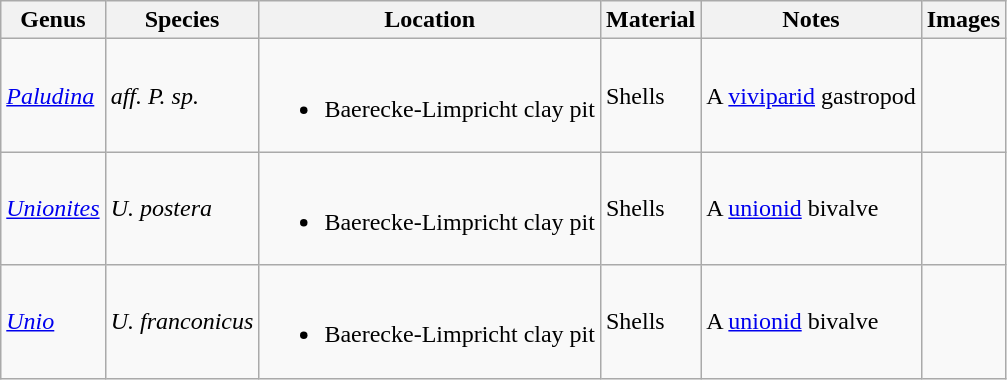<table class="wikitable" align="center">
<tr>
<th>Genus</th>
<th>Species</th>
<th>Location</th>
<th>Material</th>
<th>Notes</th>
<th>Images</th>
</tr>
<tr>
<td><em><a href='#'>Paludina</a></em></td>
<td><em>aff. P. sp.</em></td>
<td><br><ul><li>Baerecke-Limpricht clay pit</li></ul></td>
<td>Shells</td>
<td>A <a href='#'>viviparid</a> gastropod</td>
<td></td>
</tr>
<tr>
<td><em><a href='#'>Unionites</a></em></td>
<td><em>U. postera</em></td>
<td><br><ul><li>Baerecke-Limpricht clay pit</li></ul></td>
<td>Shells</td>
<td>A <a href='#'>unionid</a> bivalve</td>
<td></td>
</tr>
<tr>
<td><a href='#'><em>Unio</em></a></td>
<td><em>U. franconicus</em></td>
<td><br><ul><li>Baerecke-Limpricht clay pit</li></ul></td>
<td>Shells</td>
<td>A <a href='#'>unionid</a> bivalve</td>
<td></td>
</tr>
</table>
